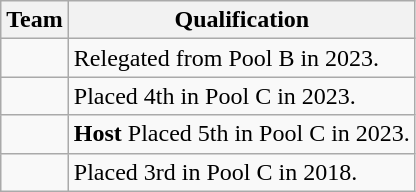<table class="wikitable">
<tr>
<th>Team</th>
<th>Qualification</th>
</tr>
<tr>
<td></td>
<td>Relegated from Pool B in 2023.</td>
</tr>
<tr>
<td></td>
<td>Placed 4th in Pool C in 2023.</td>
</tr>
<tr>
<td></td>
<td><strong>Host</strong> Placed 5th in Pool C in 2023.</td>
</tr>
<tr>
<td></td>
<td>Placed 3rd in Pool C in 2018.</td>
</tr>
</table>
